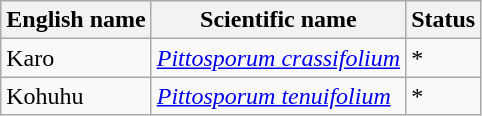<table class="wikitable" |>
<tr>
<th>English name</th>
<th>Scientific name</th>
<th>Status</th>
</tr>
<tr>
<td>Karo</td>
<td><em><a href='#'>Pittosporum crassifolium</a></em></td>
<td>*</td>
</tr>
<tr>
<td>Kohuhu</td>
<td><em><a href='#'>Pittosporum tenuifolium</a></em></td>
<td>*</td>
</tr>
</table>
